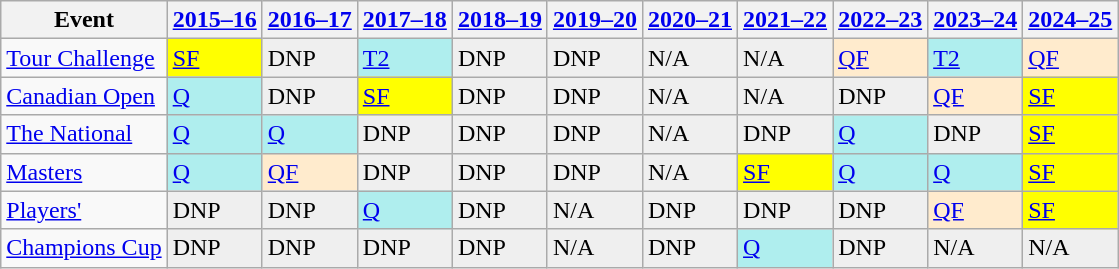<table class="wikitable" border="1">
<tr>
<th>Event</th>
<th><a href='#'>2015–16</a></th>
<th><a href='#'>2016–17</a></th>
<th><a href='#'>2017–18</a></th>
<th><a href='#'>2018–19</a></th>
<th><a href='#'>2019–20</a></th>
<th><a href='#'>2020–21</a></th>
<th><a href='#'>2021–22</a></th>
<th><a href='#'>2022–23</a></th>
<th><a href='#'>2023–24</a></th>
<th><a href='#'>2024–25</a></th>
</tr>
<tr>
<td><a href='#'>Tour Challenge</a></td>
<td style="background:yellow;"><a href='#'>SF</a></td>
<td style="background:#EFEFEF;">DNP</td>
<td style="background:#afeeee;"><a href='#'>T2</a></td>
<td style="background:#EFEFEF;">DNP</td>
<td style="background:#EFEFEF;">DNP</td>
<td style="background:#EFEFEF;">N/A</td>
<td style="background:#EFEFEF;">N/A</td>
<td style="background:#ffebcd;"><a href='#'>QF</a></td>
<td style="background:#afeeee;"><a href='#'>T2</a></td>
<td style="background:#ffebcd;"><a href='#'>QF</a></td>
</tr>
<tr>
<td><a href='#'>Canadian Open</a></td>
<td style="background:#afeeee;"><a href='#'>Q</a></td>
<td style="background:#EFEFEF;">DNP</td>
<td style="background:yellow;"><a href='#'>SF</a></td>
<td style="background:#EFEFEF;">DNP</td>
<td style="background:#EFEFEF;">DNP</td>
<td style="background:#EFEFEF;">N/A</td>
<td style="background:#EFEFEF;">N/A</td>
<td style="background:#EFEFEF;">DNP</td>
<td style="background:#ffebcd;"><a href='#'>QF</a></td>
<td style="background:yellow;"><a href='#'>SF</a></td>
</tr>
<tr>
<td><a href='#'>The National</a></td>
<td style="background:#afeeee;"><a href='#'>Q</a></td>
<td style="background:#afeeee;"><a href='#'>Q</a></td>
<td style="background:#EFEFEF;">DNP</td>
<td style="background:#EFEFEF;">DNP</td>
<td style="background:#EFEFEF;">DNP</td>
<td style="background:#EFEFEF;">N/A</td>
<td style="background:#EFEFEF;">DNP</td>
<td style="background:#afeeee;"><a href='#'>Q</a></td>
<td style="background:#EFEFEF;">DNP</td>
<td style="background:yellow;"><a href='#'>SF</a></td>
</tr>
<tr>
<td><a href='#'>Masters</a></td>
<td style="background:#afeeee;"><a href='#'>Q</a></td>
<td style="background:#ffebcd;"><a href='#'>QF</a></td>
<td style="background:#EFEFEF;">DNP</td>
<td style="background:#EFEFEF;">DNP</td>
<td style="background:#EFEFEF;">DNP</td>
<td style="background:#EFEFEF;">N/A</td>
<td style="background:yellow;"><a href='#'>SF</a></td>
<td style="background:#afeeee;"><a href='#'>Q</a></td>
<td style="background:#afeeee;"><a href='#'>Q</a></td>
<td style="background:yellow;"><a href='#'>SF</a></td>
</tr>
<tr>
<td><a href='#'>Players'</a></td>
<td style="background:#EFEFEF;">DNP</td>
<td style="background:#EFEFEF;">DNP</td>
<td style="background:#afeeee;"><a href='#'>Q</a></td>
<td style="background:#EFEFEF;">DNP</td>
<td style="background:#EFEFEF;">N/A</td>
<td style="background:#EFEFEF;">DNP</td>
<td style="background:#EFEFEF;">DNP</td>
<td style="background:#EFEFEF;">DNP</td>
<td style="background:#ffebcd;"><a href='#'>QF</a></td>
<td style="background:yellow;"><a href='#'>SF</a></td>
</tr>
<tr>
<td><a href='#'>Champions Cup</a></td>
<td style="background:#EFEFEF;">DNP</td>
<td style="background:#EFEFEF;">DNP</td>
<td style="background:#EFEFEF;">DNP</td>
<td style="background:#EFEFEF;">DNP</td>
<td style="background:#EFEFEF;">N/A</td>
<td style="background:#EFEFEF;">DNP</td>
<td style="background:#afeeee;"><a href='#'>Q</a></td>
<td style="background:#EFEFEF;">DNP</td>
<td style="background:#EFEFEF;">N/A</td>
<td style="background:#EFEFEF;">N/A</td>
</tr>
</table>
